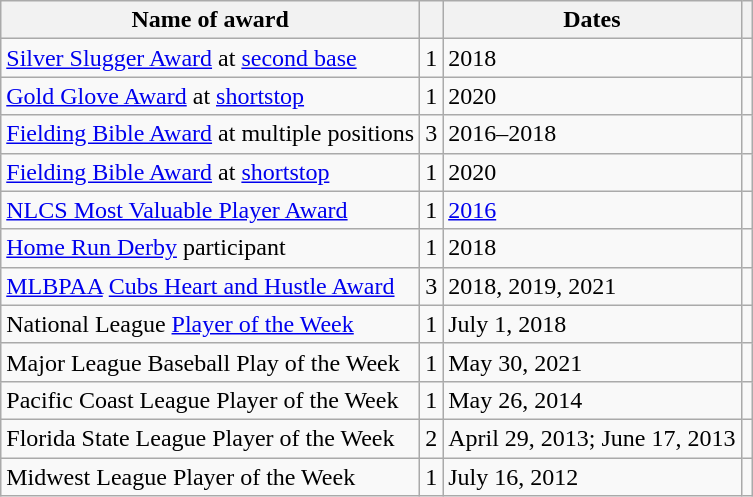<table class="wikitable" margin: 5px; text-align: center;>
<tr>
<th>Name of award</th>
<th></th>
<th>Dates</th>
<th></th>
</tr>
<tr>
<td><a href='#'>Silver Slugger Award</a> at <a href='#'>second base</a></td>
<td align="center">1</td>
<td>2018</td>
<td></td>
</tr>
<tr>
<td><a href='#'>Gold Glove Award</a> at <a href='#'>shortstop</a></td>
<td align="center">1</td>
<td>2020</td>
<td></td>
</tr>
<tr>
<td><a href='#'>Fielding Bible Award</a> at multiple positions</td>
<td align="center">3</td>
<td>2016–2018</td>
<td></td>
</tr>
<tr>
<td><a href='#'>Fielding Bible Award</a> at <a href='#'>shortstop</a></td>
<td align="center">1</td>
<td>2020</td>
<td></td>
</tr>
<tr>
<td><a href='#'>NLCS Most Valuable Player Award</a></td>
<td align="center">1</td>
<td><a href='#'>2016</a></td>
<td></td>
</tr>
<tr>
<td><a href='#'>Home Run Derby</a> participant</td>
<td align="center">1</td>
<td>2018</td>
<td></td>
</tr>
<tr>
<td><a href='#'>MLBPAA</a> <a href='#'>Cubs Heart and Hustle Award</a></td>
<td align="center">3</td>
<td>2018, 2019, 2021</td>
<td></td>
</tr>
<tr>
<td>National League <a href='#'>Player of the Week</a></td>
<td align="center">1</td>
<td>July 1, 2018</td>
<td></td>
</tr>
<tr>
<td>Major League Baseball Play of the Week</td>
<td align="center">1</td>
<td>May 30, 2021</td>
<td></td>
</tr>
<tr>
<td>Pacific Coast League Player of the Week</td>
<td align="center">1</td>
<td>May 26, 2014</td>
<td></td>
</tr>
<tr>
<td>Florida State League Player of the Week</td>
<td align="center">2</td>
<td>April 29, 2013; June 17, 2013</td>
<td></td>
</tr>
<tr>
<td>Midwest League Player of the Week</td>
<td align="center">1</td>
<td>July 16, 2012</td>
<td></td>
</tr>
</table>
